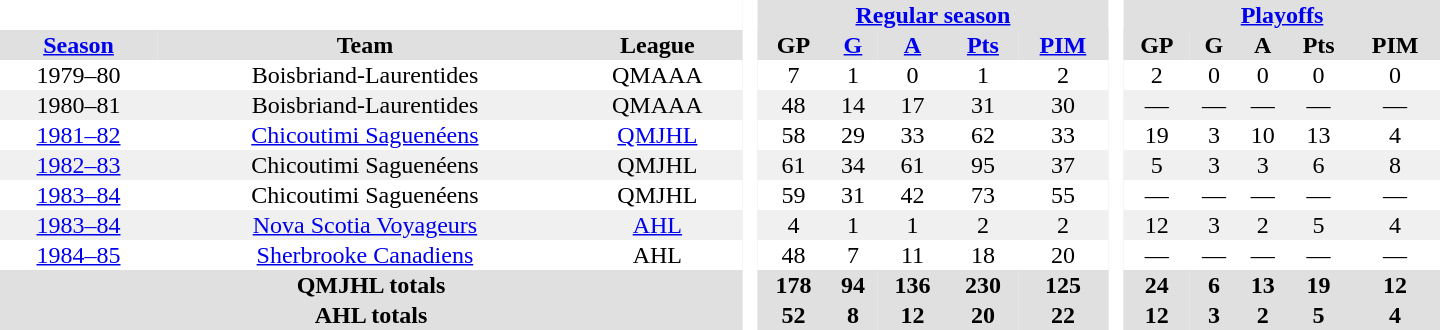<table border="0" cellpadding="1" cellspacing="0" style="text-align:center; width:60em">
<tr bgcolor="#e0e0e0">
<th colspan="3" bgcolor="#ffffff"> </th>
<th rowspan="99" bgcolor="#ffffff"> </th>
<th colspan="5"><a href='#'>Regular season</a></th>
<th rowspan="99" bgcolor="#ffffff"> </th>
<th colspan="5"><a href='#'>Playoffs</a></th>
</tr>
<tr bgcolor="#e0e0e0">
<th><a href='#'>Season</a></th>
<th>Team</th>
<th>League</th>
<th>GP</th>
<th><a href='#'>G</a></th>
<th><a href='#'>A</a></th>
<th><a href='#'>Pts</a></th>
<th><a href='#'>PIM</a></th>
<th>GP</th>
<th>G</th>
<th>A</th>
<th>Pts</th>
<th>PIM</th>
</tr>
<tr>
<td>1979–80</td>
<td>Boisbriand-Laurentides</td>
<td>QMAAA</td>
<td>7</td>
<td>1</td>
<td>0</td>
<td>1</td>
<td>2</td>
<td>2</td>
<td>0</td>
<td>0</td>
<td>0</td>
<td>0</td>
</tr>
<tr bgcolor="#f0f0f0">
<td>1980–81</td>
<td>Boisbriand-Laurentides</td>
<td>QMAAA</td>
<td>48</td>
<td>14</td>
<td>17</td>
<td>31</td>
<td>30</td>
<td>—</td>
<td>—</td>
<td>—</td>
<td>—</td>
<td>—</td>
</tr>
<tr>
<td><a href='#'>1981–82</a></td>
<td><a href='#'>Chicoutimi Saguenéens</a></td>
<td><a href='#'>QMJHL</a></td>
<td>58</td>
<td>29</td>
<td>33</td>
<td>62</td>
<td>33</td>
<td>19</td>
<td>3</td>
<td>10</td>
<td>13</td>
<td>4</td>
</tr>
<tr bgcolor="#f0f0f0">
<td><a href='#'>1982–83</a></td>
<td>Chicoutimi Saguenéens</td>
<td>QMJHL</td>
<td>61</td>
<td>34</td>
<td>61</td>
<td>95</td>
<td>37</td>
<td>5</td>
<td>3</td>
<td>3</td>
<td>6</td>
<td>8</td>
</tr>
<tr>
<td><a href='#'>1983–84</a></td>
<td>Chicoutimi Saguenéens</td>
<td>QMJHL</td>
<td>59</td>
<td>31</td>
<td>42</td>
<td>73</td>
<td>55</td>
<td>—</td>
<td>—</td>
<td>—</td>
<td>—</td>
<td>—</td>
</tr>
<tr bgcolor="#f0f0f0">
<td><a href='#'>1983–84</a></td>
<td><a href='#'>Nova Scotia Voyageurs</a></td>
<td><a href='#'>AHL</a></td>
<td>4</td>
<td>1</td>
<td>1</td>
<td>2</td>
<td>2</td>
<td>12</td>
<td>3</td>
<td>2</td>
<td>5</td>
<td>4</td>
</tr>
<tr>
<td><a href='#'>1984–85</a></td>
<td><a href='#'>Sherbrooke Canadiens</a></td>
<td>AHL</td>
<td>48</td>
<td>7</td>
<td>11</td>
<td>18</td>
<td>20</td>
<td>—</td>
<td>—</td>
<td>—</td>
<td>—</td>
<td>—</td>
</tr>
<tr bgcolor="#e0e0e0">
<th colspan="3">QMJHL totals</th>
<th>178</th>
<th>94</th>
<th>136</th>
<th>230</th>
<th>125</th>
<th>24</th>
<th>6</th>
<th>13</th>
<th>19</th>
<th>12</th>
</tr>
<tr bgcolor="#e0e0e0">
<th colspan="3">AHL totals</th>
<th>52</th>
<th>8</th>
<th>12</th>
<th>20</th>
<th>22</th>
<th>12</th>
<th>3</th>
<th>2</th>
<th>5</th>
<th>4</th>
</tr>
</table>
